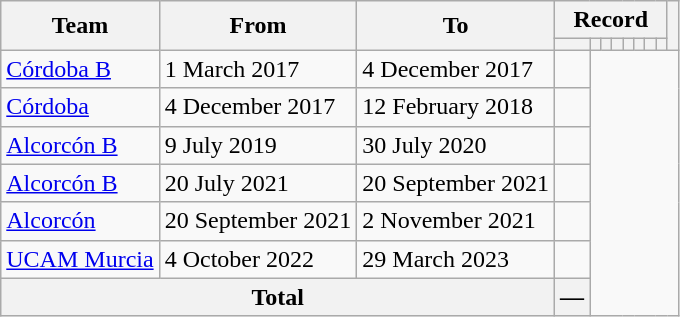<table class="wikitable" style="text-align: center">
<tr>
<th rowspan="2">Team</th>
<th rowspan="2">From</th>
<th rowspan="2">To</th>
<th colspan="8">Record</th>
<th rowspan=2></th>
</tr>
<tr>
<th></th>
<th></th>
<th></th>
<th></th>
<th></th>
<th></th>
<th></th>
<th></th>
</tr>
<tr>
<td align=left><a href='#'>Córdoba B</a></td>
<td align=left>1 March 2017</td>
<td align=left>4 December 2017<br></td>
<td></td>
</tr>
<tr>
<td align=left><a href='#'>Córdoba</a></td>
<td align=left>4 December 2017</td>
<td align=left>12 February 2018<br></td>
<td></td>
</tr>
<tr>
<td align=left><a href='#'>Alcorcón B</a></td>
<td align=left>9 July 2019</td>
<td align=left>30 July 2020<br></td>
<td></td>
</tr>
<tr>
<td align=left><a href='#'>Alcorcón B</a></td>
<td align=left>20 July 2021</td>
<td align=left>20 September 2021<br></td>
<td></td>
</tr>
<tr>
<td align=left><a href='#'>Alcorcón</a></td>
<td align=left>20 September 2021</td>
<td align=left>2 November 2021<br></td>
<td></td>
</tr>
<tr>
<td align=left><a href='#'>UCAM Murcia</a></td>
<td align=left>4 October 2022</td>
<td align=left>29 March 2023<br></td>
<td></td>
</tr>
<tr>
<th colspan=3>Total<br></th>
<th>—</th>
</tr>
</table>
